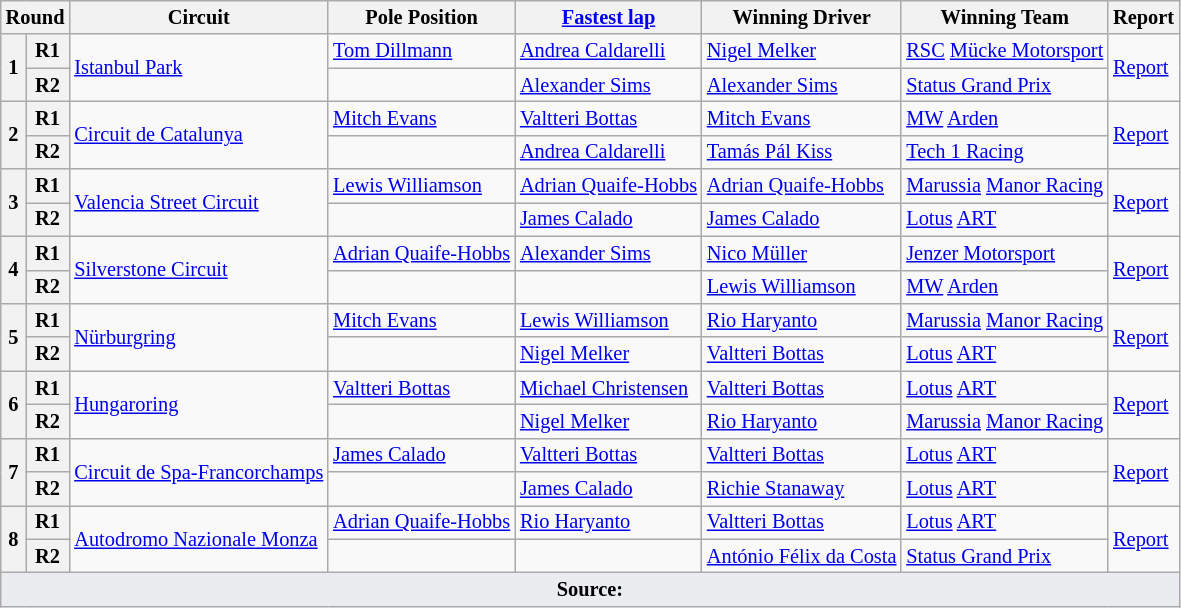<table class="wikitable" style="font-size: 85%;">
<tr>
<th colspan=2>Round</th>
<th>Circuit</th>
<th>Pole Position</th>
<th><a href='#'>Fastest lap</a></th>
<th>Winning Driver</th>
<th>Winning Team</th>
<th>Report</th>
</tr>
<tr>
<th rowspan=2>1</th>
<th>R1</th>
<td rowspan=2> <a href='#'>Istanbul Park</a></td>
<td> <a href='#'>Tom Dillmann</a></td>
<td> <a href='#'>Andrea Caldarelli</a></td>
<td> <a href='#'>Nigel Melker</a></td>
<td> <a href='#'>RSC</a> <a href='#'>Mücke Motorsport</a></td>
<td rowspan=2><a href='#'>Report</a></td>
</tr>
<tr>
<th>R2</th>
<td></td>
<td> <a href='#'>Alexander Sims</a></td>
<td> <a href='#'>Alexander Sims</a></td>
<td> <a href='#'>Status Grand Prix</a></td>
</tr>
<tr>
<th rowspan=2>2</th>
<th>R1</th>
<td rowspan=2> <a href='#'>Circuit de Catalunya</a></td>
<td> <a href='#'>Mitch Evans</a></td>
<td> <a href='#'>Valtteri Bottas</a></td>
<td> <a href='#'>Mitch Evans</a></td>
<td> <a href='#'>MW</a> <a href='#'>Arden</a></td>
<td rowspan=2><a href='#'>Report</a></td>
</tr>
<tr>
<th>R2</th>
<td></td>
<td> <a href='#'>Andrea Caldarelli</a></td>
<td> <a href='#'>Tamás Pál Kiss</a></td>
<td> <a href='#'>Tech 1 Racing</a></td>
</tr>
<tr>
<th rowspan=2>3</th>
<th>R1</th>
<td rowspan=2> <a href='#'>Valencia Street Circuit</a></td>
<td> <a href='#'>Lewis Williamson</a></td>
<td nowrap> <a href='#'>Adrian Quaife-Hobbs</a></td>
<td nowrap> <a href='#'>Adrian Quaife-Hobbs</a></td>
<td nowrap> <a href='#'>Marussia</a> <a href='#'>Manor Racing</a></td>
<td rowspan=2><a href='#'>Report</a></td>
</tr>
<tr>
<th>R2</th>
<td></td>
<td> <a href='#'>James Calado</a></td>
<td> <a href='#'>James Calado</a></td>
<td> <a href='#'>Lotus</a> <a href='#'>ART</a></td>
</tr>
<tr>
<th rowspan=2>4</th>
<th>R1</th>
<td rowspan=2> <a href='#'>Silverstone Circuit</a></td>
<td nowrap> <a href='#'>Adrian Quaife-Hobbs</a></td>
<td> <a href='#'>Alexander Sims</a></td>
<td> <a href='#'>Nico Müller</a></td>
<td> <a href='#'>Jenzer Motorsport</a></td>
<td rowspan=2><a href='#'>Report</a></td>
</tr>
<tr>
<th>R2</th>
<td></td>
<td> </td>
<td> <a href='#'>Lewis Williamson</a></td>
<td> <a href='#'>MW</a> <a href='#'>Arden</a></td>
</tr>
<tr>
<th rowspan=2>5</th>
<th>R1</th>
<td rowspan=2> <a href='#'>Nürburgring</a></td>
<td> <a href='#'>Mitch Evans</a></td>
<td> <a href='#'>Lewis Williamson</a></td>
<td> <a href='#'>Rio Haryanto</a></td>
<td> <a href='#'>Marussia</a> <a href='#'>Manor Racing</a></td>
<td rowspan=2><a href='#'>Report</a></td>
</tr>
<tr>
<th>R2</th>
<td></td>
<td> <a href='#'>Nigel Melker</a></td>
<td> <a href='#'>Valtteri Bottas</a></td>
<td> <a href='#'>Lotus</a> <a href='#'>ART</a></td>
</tr>
<tr>
<th rowspan=2>6</th>
<th>R1</th>
<td rowspan=2> <a href='#'>Hungaroring</a></td>
<td> <a href='#'>Valtteri Bottas</a></td>
<td> <a href='#'>Michael Christensen</a></td>
<td> <a href='#'>Valtteri Bottas</a></td>
<td> <a href='#'>Lotus</a> <a href='#'>ART</a></td>
<td rowspan=2><a href='#'>Report</a></td>
</tr>
<tr>
<th>R2</th>
<td></td>
<td> <a href='#'>Nigel Melker</a></td>
<td> <a href='#'>Rio Haryanto</a></td>
<td> <a href='#'>Marussia</a> <a href='#'>Manor Racing</a></td>
</tr>
<tr>
<th rowspan=2>7</th>
<th>R1</th>
<td rowspan=2 nowrap> <a href='#'>Circuit de Spa-Francorchamps</a></td>
<td> <a href='#'>James Calado</a></td>
<td> <a href='#'>Valtteri Bottas</a></td>
<td> <a href='#'>Valtteri Bottas</a></td>
<td> <a href='#'>Lotus</a> <a href='#'>ART</a></td>
<td rowspan=2><a href='#'>Report</a></td>
</tr>
<tr>
<th>R2</th>
<td></td>
<td> <a href='#'>James Calado</a></td>
<td> <a href='#'>Richie Stanaway</a></td>
<td> <a href='#'>Lotus</a> <a href='#'>ART</a></td>
</tr>
<tr>
<th rowspan=2>8</th>
<th>R1</th>
<td rowspan=2> <a href='#'>Autodromo Nazionale Monza</a></td>
<td> <a href='#'>Adrian Quaife-Hobbs</a></td>
<td> <a href='#'>Rio Haryanto</a></td>
<td> <a href='#'>Valtteri Bottas</a></td>
<td> <a href='#'>Lotus</a> <a href='#'>ART</a></td>
<td rowspan=2><a href='#'>Report</a></td>
</tr>
<tr>
<th>R2</th>
<td></td>
<td> </td>
<td> <a href='#'>António Félix da Costa</a></td>
<td> <a href='#'>Status Grand Prix</a></td>
</tr>
<tr>
<td colspan="8" style="background-color:#EAECF0;text-align:center" align="bottom"><strong>Source:</strong></td>
</tr>
</table>
